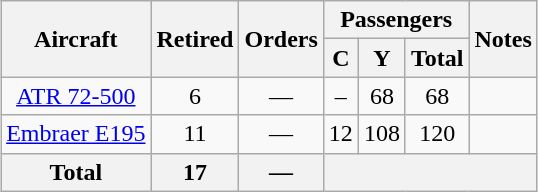<table class="wikitable" style="margin:1em auto; border-collapse:collapse;text-align:center">
<tr>
<th rowspan="2">Aircraft</th>
<th rowspan="2">Retired</th>
<th rowspan="2">Orders</th>
<th colspan="3">Passengers</th>
<th rowspan="2">Notes</th>
</tr>
<tr>
<th><abbr>C</abbr></th>
<th><abbr>Y</abbr></th>
<th>Total</th>
</tr>
<tr>
<td><a href='#'>ATR 72-500</a></td>
<td>6</td>
<td>—</td>
<td>–</td>
<td>68</td>
<td>68</td>
<td></td>
</tr>
<tr>
<td><a href='#'>Embraer E195</a></td>
<td>11</td>
<td>—</td>
<td>12</td>
<td>108</td>
<td>120</td>
<td></td>
</tr>
<tr>
<th>Total</th>
<th>17</th>
<th>—</th>
<th colspan="4"></th>
</tr>
</table>
